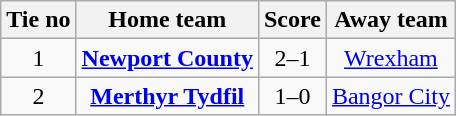<table class="wikitable" style="text-align: center">
<tr>
<th>Tie no</th>
<th>Home team</th>
<th>Score</th>
<th>Away team</th>
</tr>
<tr>
<td>1</td>
<td><strong><a href='#'>Newport County</a></strong></td>
<td>2–1</td>
<td><a href='#'>Wrexham</a></td>
</tr>
<tr>
<td>2</td>
<td><strong><a href='#'>Merthyr Tydfil</a></strong></td>
<td>1–0</td>
<td><a href='#'>Bangor City</a></td>
</tr>
</table>
